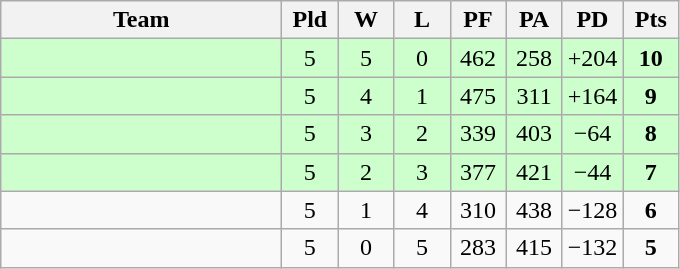<table class=wikitable style="text-align:center">
<tr>
<th width=180>Team</th>
<th width=30>Pld</th>
<th width=30>W</th>
<th width=30>L</th>
<th width=30>PF</th>
<th width=30>PA</th>
<th width=30>PD</th>
<th width=30>Pts</th>
</tr>
<tr bgcolor="#ccffcc">
<td align=left></td>
<td>5</td>
<td>5</td>
<td>0</td>
<td>462</td>
<td>258</td>
<td>+204</td>
<td><strong>10</strong></td>
</tr>
<tr bgcolor="#ccffcc">
<td align=left></td>
<td>5</td>
<td>4</td>
<td>1</td>
<td>475</td>
<td>311</td>
<td>+164</td>
<td><strong>9</strong></td>
</tr>
<tr bgcolor="#ccffcc">
<td align=left></td>
<td>5</td>
<td>3</td>
<td>2</td>
<td>339</td>
<td>403</td>
<td>−64</td>
<td><strong>8</strong></td>
</tr>
<tr bgcolor="#ccffcc">
<td align=left></td>
<td>5</td>
<td>2</td>
<td>3</td>
<td>377</td>
<td>421</td>
<td>−44</td>
<td><strong>7</strong></td>
</tr>
<tr>
<td align=left></td>
<td>5</td>
<td>1</td>
<td>4</td>
<td>310</td>
<td>438</td>
<td>−128</td>
<td><strong>6</strong></td>
</tr>
<tr>
<td align=left></td>
<td>5</td>
<td>0</td>
<td>5</td>
<td>283</td>
<td>415</td>
<td>−132</td>
<td><strong>5</strong></td>
</tr>
</table>
